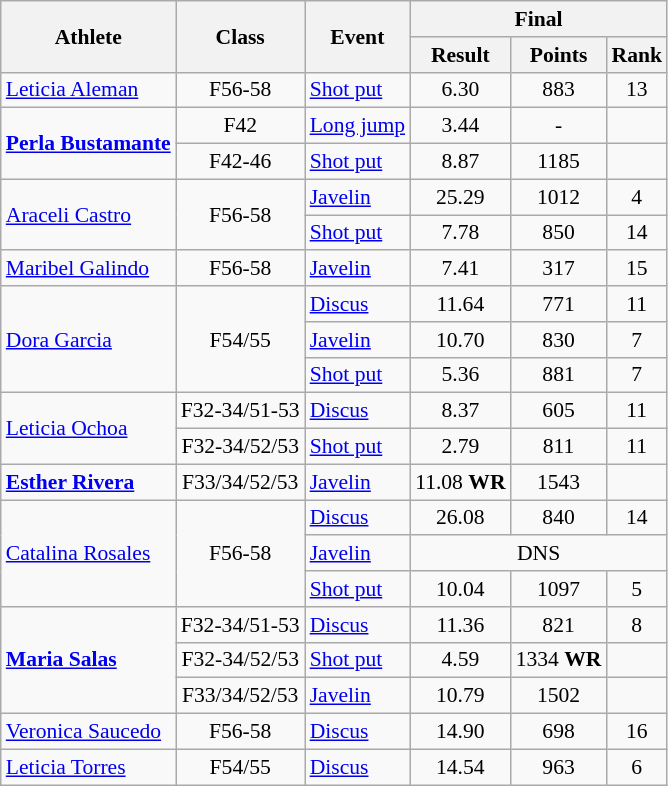<table class=wikitable style="font-size:90%">
<tr>
<th rowspan="2">Athlete</th>
<th rowspan="2">Class</th>
<th rowspan="2">Event</th>
<th colspan="3">Final</th>
</tr>
<tr>
<th>Result</th>
<th>Points</th>
<th>Rank</th>
</tr>
<tr>
<td><a href='#'>Leticia Aleman</a></td>
<td style="text-align:center;">F56-58</td>
<td><a href='#'>Shot put</a></td>
<td style="text-align:center;">6.30</td>
<td style="text-align:center;">883</td>
<td style="text-align:center;">13</td>
</tr>
<tr>
<td rowspan="2"><strong><a href='#'>Perla Bustamante</a></strong></td>
<td style="text-align:center;">F42</td>
<td><a href='#'>Long jump</a></td>
<td style="text-align:center;">3.44</td>
<td style="text-align:center;">-</td>
<td style="text-align:center;"></td>
</tr>
<tr>
<td style="text-align:center;">F42-46</td>
<td><a href='#'>Shot put</a></td>
<td style="text-align:center;">8.87</td>
<td style="text-align:center;">1185</td>
<td style="text-align:center;"></td>
</tr>
<tr>
<td rowspan="2"><a href='#'>Araceli Castro</a></td>
<td rowspan="2" style="text-align:center;">F56-58</td>
<td><a href='#'>Javelin</a></td>
<td style="text-align:center;">25.29</td>
<td style="text-align:center;">1012</td>
<td style="text-align:center;">4</td>
</tr>
<tr>
<td><a href='#'>Shot put</a></td>
<td style="text-align:center;">7.78</td>
<td style="text-align:center;">850</td>
<td style="text-align:center;">14</td>
</tr>
<tr>
<td><a href='#'>Maribel Galindo</a></td>
<td style="text-align:center;">F56-58</td>
<td><a href='#'>Javelin</a></td>
<td style="text-align:center;">7.41</td>
<td style="text-align:center;">317</td>
<td style="text-align:center;">15</td>
</tr>
<tr>
<td rowspan="3"><a href='#'>Dora Garcia</a></td>
<td rowspan="3" style="text-align:center;">F54/55</td>
<td><a href='#'>Discus</a></td>
<td style="text-align:center;">11.64</td>
<td style="text-align:center;">771</td>
<td style="text-align:center;">11</td>
</tr>
<tr>
<td><a href='#'>Javelin</a></td>
<td style="text-align:center;">10.70</td>
<td style="text-align:center;">830</td>
<td style="text-align:center;">7</td>
</tr>
<tr>
<td><a href='#'>Shot put</a></td>
<td style="text-align:center;">5.36</td>
<td style="text-align:center;">881</td>
<td style="text-align:center;">7</td>
</tr>
<tr>
<td rowspan="2"><a href='#'>Leticia Ochoa</a></td>
<td style="text-align:center;">F32-34/51-53</td>
<td><a href='#'>Discus</a></td>
<td style="text-align:center;">8.37</td>
<td style="text-align:center;">605</td>
<td style="text-align:center;">11</td>
</tr>
<tr>
<td style="text-align:center;">F32-34/52/53</td>
<td><a href='#'>Shot put</a></td>
<td style="text-align:center;">2.79</td>
<td style="text-align:center;">811</td>
<td style="text-align:center;">11</td>
</tr>
<tr>
<td><strong><a href='#'>Esther Rivera</a></strong></td>
<td style="text-align:center;">F33/34/52/53</td>
<td><a href='#'>Javelin</a></td>
<td style="text-align:center;">11.08 <strong>WR</strong></td>
<td style="text-align:center;">1543</td>
<td style="text-align:center;"></td>
</tr>
<tr>
<td rowspan="3"><a href='#'>Catalina Rosales</a></td>
<td rowspan="3" style="text-align:center;">F56-58</td>
<td><a href='#'>Discus</a></td>
<td style="text-align:center;">26.08</td>
<td style="text-align:center;">840</td>
<td style="text-align:center;">14</td>
</tr>
<tr>
<td><a href='#'>Javelin</a></td>
<td style="text-align:center;" colspan="3">DNS</td>
</tr>
<tr>
<td><a href='#'>Shot put</a></td>
<td style="text-align:center;">10.04</td>
<td style="text-align:center;">1097</td>
<td style="text-align:center;">5</td>
</tr>
<tr>
<td rowspan="3"><strong><a href='#'>Maria Salas</a></strong></td>
<td style="text-align:center;">F32-34/51-53</td>
<td><a href='#'>Discus</a></td>
<td style="text-align:center;">11.36</td>
<td style="text-align:center;">821</td>
<td style="text-align:center;">8</td>
</tr>
<tr>
<td style="text-align:center;">F32-34/52/53</td>
<td><a href='#'>Shot put</a></td>
<td style="text-align:center;">4.59</td>
<td style="text-align:center;">1334 <strong>WR</strong></td>
<td style="text-align:center;"></td>
</tr>
<tr>
<td style="text-align:center;">F33/34/52/53</td>
<td><a href='#'>Javelin</a></td>
<td style="text-align:center;">10.79</td>
<td style="text-align:center;">1502</td>
<td style="text-align:center;"></td>
</tr>
<tr>
<td><a href='#'>Veronica Saucedo</a></td>
<td style="text-align:center;">F56-58</td>
<td><a href='#'>Discus</a></td>
<td style="text-align:center;">14.90</td>
<td style="text-align:center;">698</td>
<td style="text-align:center;">16</td>
</tr>
<tr>
<td><a href='#'>Leticia Torres</a></td>
<td style="text-align:center;">F54/55</td>
<td><a href='#'>Discus</a></td>
<td style="text-align:center;">14.54</td>
<td style="text-align:center;">963</td>
<td style="text-align:center;">6</td>
</tr>
</table>
